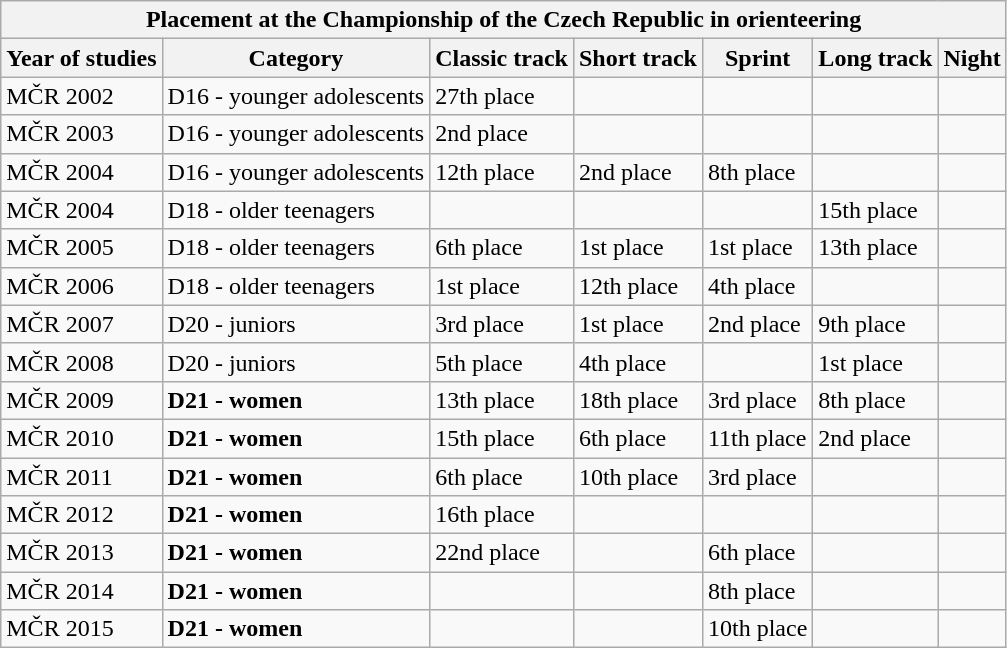<table class="wikitable">
<tr>
<th colspan="7">Placement at the Championship of the Czech Republic in orienteering</th>
</tr>
<tr>
<th>Year of studies</th>
<th>Category</th>
<th>Classic track</th>
<th>Short track</th>
<th>Sprint</th>
<th>Long track</th>
<th>Night</th>
</tr>
<tr>
<td>MČR 2002</td>
<td>D16 - younger adolescents</td>
<td>27th place</td>
<td></td>
<td></td>
<td></td>
<td></td>
</tr>
<tr>
<td>MČR 2003</td>
<td>D16 - younger adolescents</td>
<td>2nd place</td>
<td></td>
<td></td>
<td></td>
<td></td>
</tr>
<tr>
<td>MČR 2004</td>
<td>D16 - younger adolescents</td>
<td>12th place</td>
<td>2nd place</td>
<td>8th place</td>
<td></td>
<td></td>
</tr>
<tr>
<td>MČR 2004</td>
<td>D18 - older teenagers</td>
<td></td>
<td></td>
<td></td>
<td>15th place</td>
<td></td>
</tr>
<tr>
<td>MČR 2005</td>
<td>D18 - older teenagers</td>
<td>6th place</td>
<td>1st place</td>
<td>1st place</td>
<td>13th place</td>
<td></td>
</tr>
<tr>
<td>MČR 2006</td>
<td>D18 - older teenagers</td>
<td>1st place</td>
<td>12th place</td>
<td>4th place</td>
<td></td>
<td></td>
</tr>
<tr>
<td>MČR 2007</td>
<td>D20 - juniors</td>
<td>3rd place</td>
<td>1st place</td>
<td>2nd place</td>
<td>9th place</td>
<td></td>
</tr>
<tr>
<td>MČR 2008</td>
<td>D20 - juniors</td>
<td>5th place</td>
<td>4th place</td>
<td></td>
<td>1st place</td>
<td></td>
</tr>
<tr>
<td>MČR 2009</td>
<td><strong>D21 - women</strong></td>
<td>13th place</td>
<td>18th place</td>
<td>3rd place</td>
<td>8th place</td>
<td></td>
</tr>
<tr>
<td>MČR 2010</td>
<td><strong>D21 - women</strong></td>
<td>15th place</td>
<td>6th place</td>
<td>11th place</td>
<td>2nd place</td>
<td></td>
</tr>
<tr>
<td>MČR 2011</td>
<td><strong>D21 - women</strong></td>
<td>6th place</td>
<td>10th place</td>
<td>3rd place</td>
<td></td>
<td></td>
</tr>
<tr>
<td>MČR 2012</td>
<td><strong>D21 - women</strong></td>
<td>16th place</td>
<td></td>
<td></td>
<td></td>
<td></td>
</tr>
<tr>
<td>MČR 2013</td>
<td><strong>D21 - women</strong></td>
<td>22nd place</td>
<td></td>
<td>6th place</td>
<td></td>
<td></td>
</tr>
<tr>
<td>MČR 2014</td>
<td><strong>D21 - women</strong></td>
<td></td>
<td></td>
<td>8th place</td>
<td></td>
<td></td>
</tr>
<tr>
<td>MČR 2015</td>
<td><strong>D21 - women</strong></td>
<td></td>
<td></td>
<td>10th place</td>
<td></td>
<td></td>
</tr>
</table>
